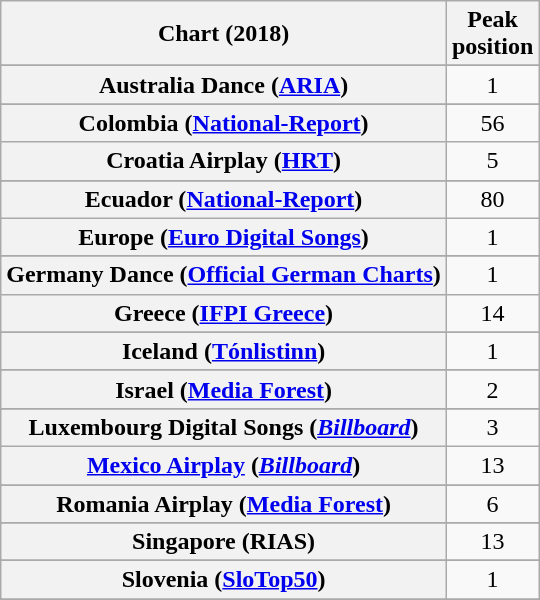<table class="wikitable sortable plainrowheaders" style="text-align:center">
<tr>
<th scope="col">Chart (2018)</th>
<th scope="col">Peak<br>position</th>
</tr>
<tr>
</tr>
<tr>
<th scope="row">Australia Dance (<a href='#'>ARIA</a>)</th>
<td>1</td>
</tr>
<tr>
</tr>
<tr>
</tr>
<tr>
</tr>
<tr>
</tr>
<tr>
<th scope="row">Colombia (<a href='#'>National-Report</a>)</th>
<td>56</td>
</tr>
<tr>
<th scope="row">Croatia Airplay (<a href='#'>HRT</a>)</th>
<td>5</td>
</tr>
<tr>
</tr>
<tr>
</tr>
<tr>
</tr>
<tr>
<th scope="row">Ecuador (<a href='#'>National-Report</a>)</th>
<td>80</td>
</tr>
<tr>
<th scope="row">Europe (<a href='#'>Euro Digital Songs</a>)</th>
<td>1</td>
</tr>
<tr>
</tr>
<tr>
</tr>
<tr>
<th scope="row">Germany Dance (<a href='#'>Official German Charts</a>)</th>
<td>1</td>
</tr>
<tr>
<th scope="row">Greece (<a href='#'>IFPI Greece</a>)</th>
<td>14</td>
</tr>
<tr>
</tr>
<tr>
</tr>
<tr>
</tr>
<tr>
<th scope="row">Iceland (<a href='#'>Tónlistinn</a>)</th>
<td>1</td>
</tr>
<tr>
</tr>
<tr>
<th scope="row">Israel (<a href='#'>Media Forest</a>)</th>
<td>2</td>
</tr>
<tr>
</tr>
<tr>
<th scope="row">Luxembourg Digital Songs (<em><a href='#'>Billboard</a></em>)</th>
<td>3</td>
</tr>
<tr>
<th scope="row"><a href='#'>Mexico Airplay</a> (<em><a href='#'>Billboard</a></em>)</th>
<td>13</td>
</tr>
<tr>
</tr>
<tr>
</tr>
<tr>
</tr>
<tr>
</tr>
<tr>
</tr>
<tr>
</tr>
<tr>
<th scope="row">Romania Airplay (<a href='#'>Media Forest</a>)</th>
<td>6</td>
</tr>
<tr>
</tr>
<tr>
<th scope="row">Singapore (RIAS)</th>
<td>13</td>
</tr>
<tr>
</tr>
<tr>
</tr>
<tr>
<th scope="row">Slovenia (<a href='#'>SloTop50</a>)</th>
<td>1</td>
</tr>
<tr>
</tr>
<tr>
</tr>
<tr>
</tr>
<tr>
</tr>
<tr>
</tr>
<tr>
</tr>
</table>
